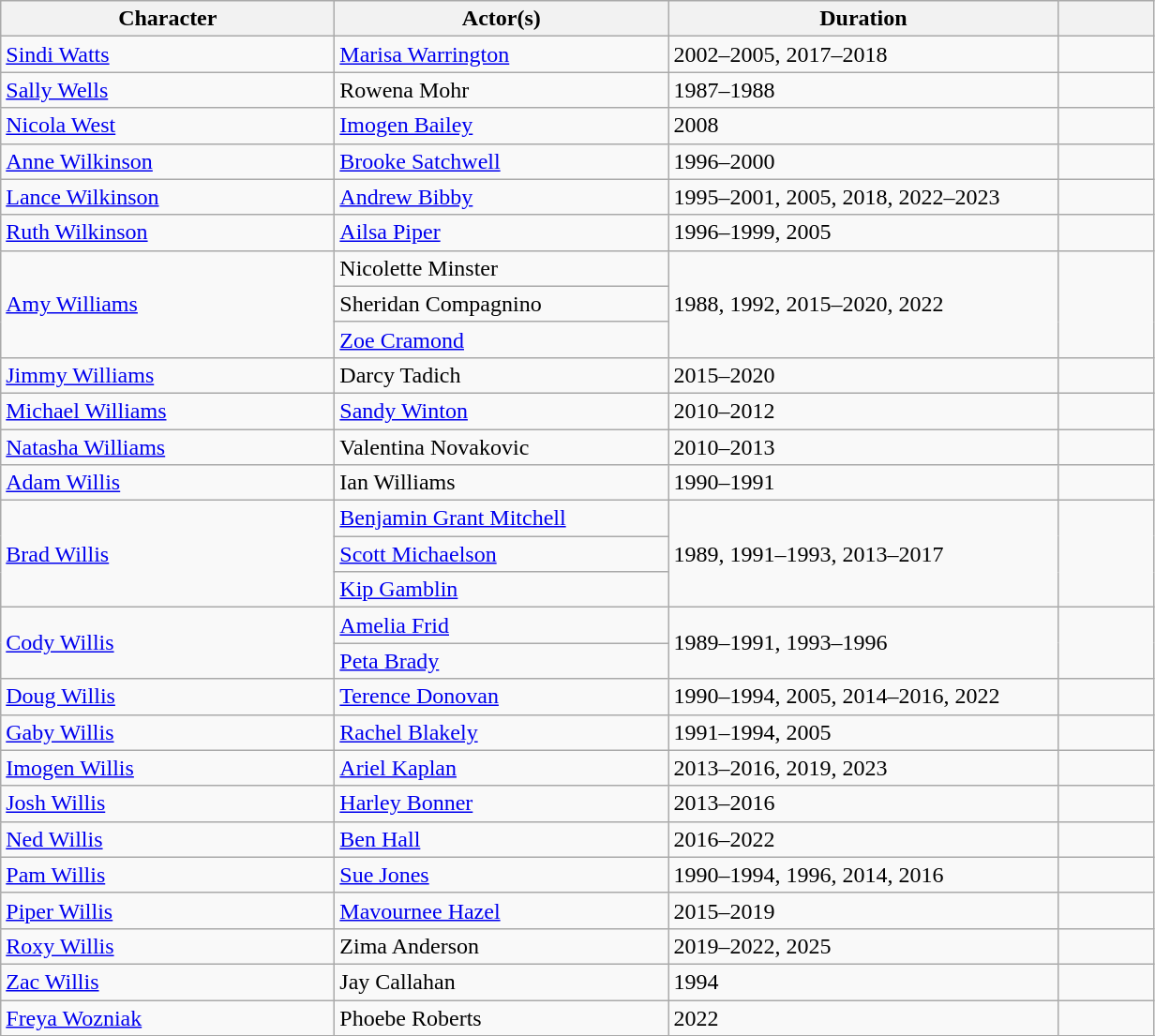<table class="wikitable">
<tr>
<th scope="col" width="230">Character</th>
<th scope="col" width="230">Actor(s)</th>
<th scope="col" width="270">Duration</th>
<th scope="col" width="60"></th>
</tr>
<tr>
<td><a href='#'>Sindi Watts</a></td>
<td><a href='#'>Marisa Warrington</a></td>
<td>2002–2005, 2017–2018</td>
<td></td>
</tr>
<tr>
<td><a href='#'>Sally Wells</a></td>
<td>Rowena Mohr</td>
<td>1987–1988</td>
<td></td>
</tr>
<tr>
<td><a href='#'>Nicola West</a></td>
<td><a href='#'>Imogen Bailey</a></td>
<td>2008</td>
<td></td>
</tr>
<tr>
<td><a href='#'>Anne Wilkinson</a></td>
<td><a href='#'>Brooke Satchwell</a></td>
<td>1996–2000</td>
<td></td>
</tr>
<tr>
<td><a href='#'>Lance Wilkinson</a></td>
<td><a href='#'>Andrew Bibby</a></td>
<td>1995–2001, 2005, 2018, 2022–2023</td>
<td></td>
</tr>
<tr>
<td><a href='#'>Ruth Wilkinson</a></td>
<td><a href='#'>Ailsa Piper</a></td>
<td>1996–1999, 2005</td>
<td></td>
</tr>
<tr>
<td rowspan="3"><a href='#'>Amy Williams</a></td>
<td>Nicolette Minster</td>
<td rowspan="3">1988, 1992, 2015–2020, 2022</td>
<td rowspan="3"></td>
</tr>
<tr>
<td>Sheridan Compagnino</td>
</tr>
<tr>
<td><a href='#'>Zoe Cramond</a></td>
</tr>
<tr>
<td><a href='#'>Jimmy Williams</a></td>
<td>Darcy Tadich</td>
<td>2015–2020</td>
<td></td>
</tr>
<tr>
<td><a href='#'>Michael Williams</a></td>
<td><a href='#'>Sandy Winton</a></td>
<td>2010–2012</td>
<td></td>
</tr>
<tr>
<td><a href='#'>Natasha Williams</a></td>
<td>Valentina Novakovic</td>
<td>2010–2013</td>
<td></td>
</tr>
<tr>
<td><a href='#'>Adam Willis</a></td>
<td>Ian Williams</td>
<td>1990–1991</td>
<td></td>
</tr>
<tr>
<td rowspan="3"><a href='#'>Brad Willis</a></td>
<td><a href='#'>Benjamin Grant Mitchell</a></td>
<td rowspan="3">1989, 1991–1993, 2013–2017</td>
<td rowspan="3"></td>
</tr>
<tr>
<td><a href='#'>Scott Michaelson</a></td>
</tr>
<tr>
<td><a href='#'>Kip Gamblin</a></td>
</tr>
<tr>
<td rowspan="2"><a href='#'>Cody Willis</a></td>
<td><a href='#'>Amelia Frid</a></td>
<td rowspan="2">1989–1991, 1993–1996</td>
<td rowspan="2"></td>
</tr>
<tr>
<td><a href='#'>Peta Brady</a></td>
</tr>
<tr>
<td><a href='#'>Doug Willis</a></td>
<td><a href='#'>Terence Donovan</a></td>
<td>1990–1994, 2005, 2014–2016, 2022</td>
<td></td>
</tr>
<tr>
<td><a href='#'>Gaby Willis</a></td>
<td><a href='#'>Rachel Blakely</a></td>
<td>1991–1994, 2005</td>
<td></td>
</tr>
<tr>
<td><a href='#'>Imogen Willis</a></td>
<td><a href='#'>Ariel Kaplan</a></td>
<td>2013–2016, 2019, 2023</td>
<td></td>
</tr>
<tr>
<td><a href='#'>Josh Willis</a></td>
<td><a href='#'>Harley Bonner</a></td>
<td>2013–2016</td>
<td></td>
</tr>
<tr>
<td><a href='#'>Ned Willis</a></td>
<td><a href='#'>Ben Hall</a></td>
<td>2016–2022</td>
<td></td>
</tr>
<tr>
<td><a href='#'>Pam Willis</a></td>
<td><a href='#'>Sue Jones</a></td>
<td>1990–1994, 1996, 2014, 2016</td>
<td></td>
</tr>
<tr>
<td><a href='#'>Piper Willis</a></td>
<td><a href='#'>Mavournee Hazel</a></td>
<td>2015–2019</td>
<td></td>
</tr>
<tr>
<td><a href='#'>Roxy Willis</a></td>
<td>Zima Anderson</td>
<td>2019–2022, 2025</td>
<td></td>
</tr>
<tr>
<td><a href='#'>Zac Willis</a></td>
<td>Jay Callahan</td>
<td>1994</td>
<td></td>
</tr>
<tr>
<td><a href='#'>Freya Wozniak</a></td>
<td>Phoebe Roberts</td>
<td>2022</td>
<td></td>
</tr>
<tr>
</tr>
</table>
